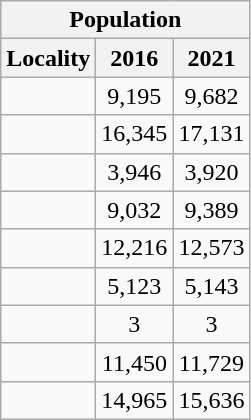<table class="wikitable sortable" style="text-align:center;">
<tr>
<th colspan="3" style="text-align:center;  font-weight:bold">Population</th>
</tr>
<tr>
<th style="text-align:center; background:  font-weight:bold">Locality</th>
<th style="text-align:center; background:  font-weight:bold"><strong>2016</strong></th>
<th style="text-align:center; background:  font-weight:bold"><strong>2021</strong></th>
</tr>
<tr>
<td></td>
<td>9,195</td>
<td>9,682</td>
</tr>
<tr>
<td></td>
<td>16,345</td>
<td>17,131</td>
</tr>
<tr>
<td></td>
<td>3,946</td>
<td>3,920</td>
</tr>
<tr>
<td></td>
<td>9,032</td>
<td>9,389</td>
</tr>
<tr>
<td></td>
<td>12,216</td>
<td>12,573</td>
</tr>
<tr>
<td></td>
<td>5,123</td>
<td>5,143</td>
</tr>
<tr>
<td></td>
<td>3</td>
<td>3</td>
</tr>
<tr>
<td></td>
<td>11,450</td>
<td>11,729</td>
</tr>
<tr>
<td></td>
<td>14,965</td>
<td>15,636</td>
</tr>
</table>
